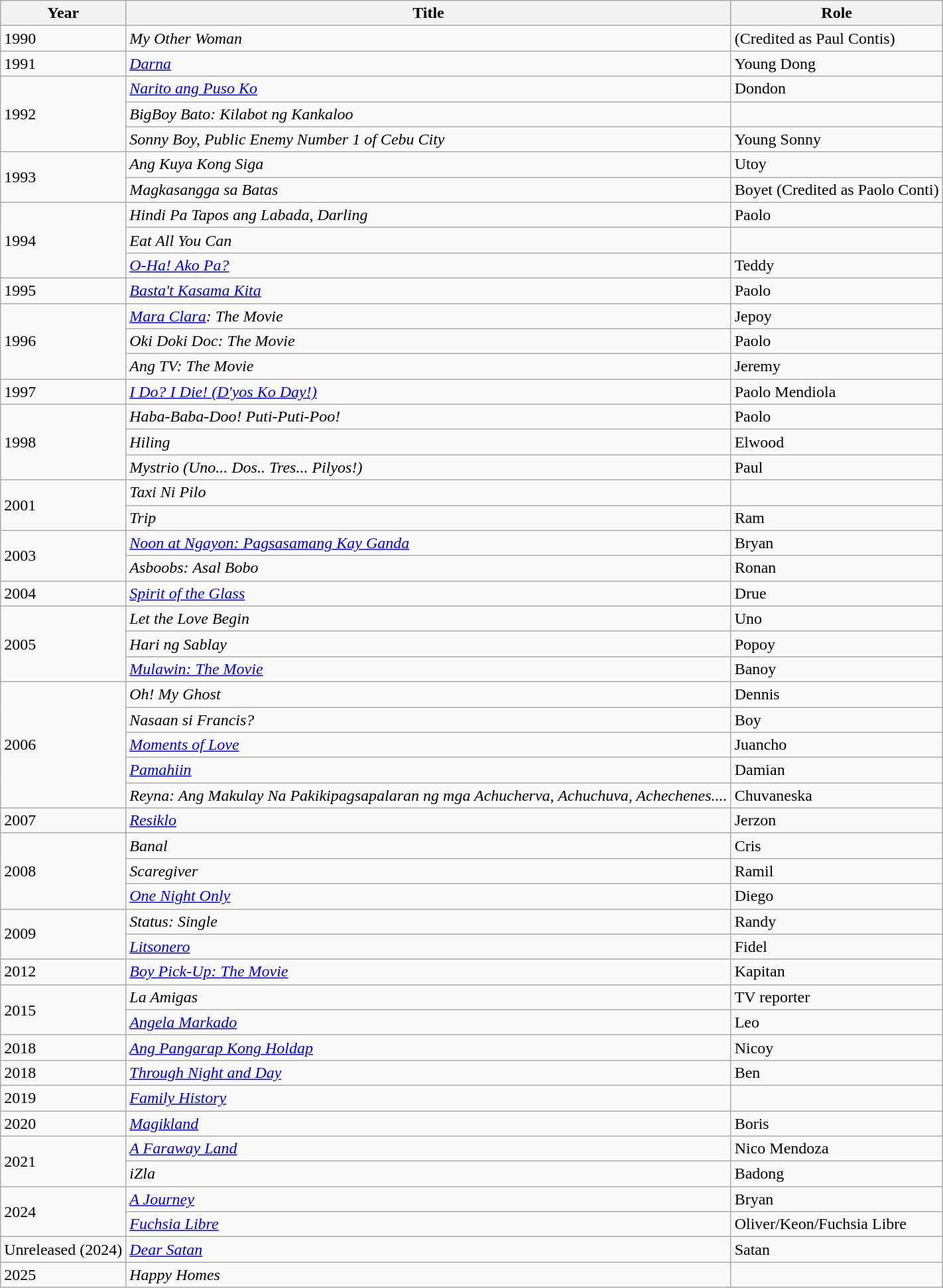<table class="wikitable sortable">
<tr>
<th>Year</th>
<th>Title</th>
<th>Role</th>
</tr>
<tr>
<td>1990</td>
<td><em>My Other Woman</em></td>
<td>(Credited as Paul Contis)</td>
</tr>
<tr>
<td>1991</td>
<td><em><a href='#'>Darna</a></em></td>
<td>Young Dong</td>
</tr>
<tr>
<td rowspan="3">1992</td>
<td><em><a href='#'>Narito ang Puso Ko</a></em></td>
<td>Dondon</td>
</tr>
<tr>
<td><em>BigBoy Bato: Kilabot ng Kankaloo</em></td>
<td></td>
</tr>
<tr>
<td><em>Sonny Boy, Public Enemy Number 1 of Cebu City</em></td>
<td>Young Sonny</td>
</tr>
<tr>
<td rowspan="2">1993</td>
<td><em>Ang Kuya Kong Siga</em></td>
<td>Utoy</td>
</tr>
<tr>
<td><em>Magkasangga sa Batas</em></td>
<td>Boyet (Credited as Paolo Conti)</td>
</tr>
<tr>
<td rowspan="3">1994</td>
<td><em>Hindi Pa Tapos ang Labada, Darling</em></td>
<td>Paolo</td>
</tr>
<tr>
<td><em>Eat All You Can</em></td>
<td></td>
</tr>
<tr>
<td><em><a href='#'>O-Ha! Ako Pa?</a></em></td>
<td>Teddy</td>
</tr>
<tr>
<td>1995</td>
<td><em><a href='#'>Basta't Kasama Kita</a></em></td>
<td>Paolo</td>
</tr>
<tr>
<td rowspan="3">1996</td>
<td><em><a href='#'>Mara Clara</a>: The Movie</em></td>
<td>Jepoy</td>
</tr>
<tr>
<td><em>Oki Doki Doc: The Movie</em></td>
<td>Paolo</td>
</tr>
<tr>
<td><em>Ang TV: The Movie</em></td>
<td>Jeremy</td>
</tr>
<tr>
<td>1997</td>
<td><em><a href='#'>I Do? I Die! (D'yos Ko Day!)</a></em></td>
<td>Paolo Mendiola</td>
</tr>
<tr>
<td rowspan="3">1998</td>
<td><em>Haba-Baba-Doo! Puti-Puti-Poo!</em></td>
<td>Paolo</td>
</tr>
<tr>
<td><em>Hiling</em></td>
<td>Elwood</td>
</tr>
<tr>
<td><em>Mystrio (Uno... Dos.. Tres... Pilyos!)</em></td>
<td>Paul</td>
</tr>
<tr>
<td rowspan="2">2001</td>
<td><em>Taxi Ni Pilo</em></td>
<td></td>
</tr>
<tr>
<td><em>Trip</em></td>
<td>Ram</td>
</tr>
<tr>
<td rowspan="2">2003</td>
<td><em><a href='#'>Noon at Ngayon: Pagsasamang Kay Ganda</a></em></td>
<td>Bryan</td>
</tr>
<tr>
<td><em>Asboobs: Asal Bobo</em></td>
<td>Ronan</td>
</tr>
<tr>
<td>2004</td>
<td><em><a href='#'>Spirit of the Glass</a></em></td>
<td>Drue</td>
</tr>
<tr>
<td rowspan="3">2005</td>
<td><em>Let the Love Begin</em></td>
<td>Uno</td>
</tr>
<tr>
<td><em>Hari ng Sablay</em></td>
<td>Popoy</td>
</tr>
<tr>
<td><em><a href='#'>Mulawin: The Movie</a></em></td>
<td>Banoy</td>
</tr>
<tr>
<td rowspan="5">2006</td>
<td><em>Oh! My Ghost</em></td>
<td>Dennis</td>
</tr>
<tr>
<td><em>Nasaan si Francis?</em></td>
<td>Boy</td>
</tr>
<tr>
<td><em><a href='#'>Moments of Love</a></em></td>
<td>Juancho</td>
</tr>
<tr>
<td><em><a href='#'>Pamahiin</a></em></td>
<td>Damian</td>
</tr>
<tr>
<td><em>Reyna: Ang Makulay Na Pakikipagsapalaran ng mga Achucherva, Achuchuva, Achechenes....</em></td>
<td>Chuvaneska</td>
</tr>
<tr>
<td>2007</td>
<td><em><a href='#'>Resiklo</a></em></td>
<td>Jerzon</td>
</tr>
<tr>
<td rowspan="3">2008</td>
<td><em>Banal</em></td>
<td>Cris</td>
</tr>
<tr>
<td><em>Scaregiver</em></td>
<td>Ramil</td>
</tr>
<tr>
<td><a href='#'><em>One Night Only</em></a></td>
<td>Diego</td>
</tr>
<tr>
<td rowspan="2">2009</td>
<td><em>Status: Single</em></td>
<td>Randy</td>
</tr>
<tr>
<td><em><a href='#'>Litsonero</a></em></td>
<td>Fidel</td>
</tr>
<tr>
<td>2012</td>
<td><em><a href='#'>Boy Pick-Up: The Movie</a></em></td>
<td>Kapitan</td>
</tr>
<tr>
<td rowspan="2">2015</td>
<td><em>La Amigas</em></td>
<td>TV reporter</td>
</tr>
<tr>
<td><em><a href='#'>Angela Markado</a></em> </td>
<td>Leo</td>
</tr>
<tr>
<td>2018</td>
<td><em><a href='#'>Ang Pangarap Kong Holdap</a></em></td>
<td>Nicoy</td>
</tr>
<tr>
<td>2018</td>
<td><em><a href='#'>Through Night and Day</a></em></td>
<td>Ben</td>
</tr>
<tr>
<td>2019</td>
<td><em><a href='#'>Family History</a></em></td>
<td></td>
</tr>
<tr>
<td>2020</td>
<td><em><a href='#'>Magikland</a></em></td>
<td>Boris</td>
</tr>
<tr>
<td rowspan="2">2021</td>
<td><em><a href='#'>A Faraway Land</a></em></td>
<td>Nico Mendoza</td>
</tr>
<tr>
<td><em>iZla</em></td>
<td>Badong</td>
</tr>
<tr>
<td rowspan="2">2024</td>
<td><em><a href='#'>A Journey</a></em></td>
<td>Bryan</td>
</tr>
<tr>
<td><em><a href='#'>Fuchsia Libre</a></em></td>
<td>Oliver/Keon/Fuchsia Libre</td>
</tr>
<tr>
<td>Unreleased (2024)</td>
<td><em><a href='#'>Dear Satan</a></em></td>
<td>Satan</td>
</tr>
<tr>
<td>2025</td>
<td><em>Happy Homes</em></td>
<td></td>
</tr>
</table>
